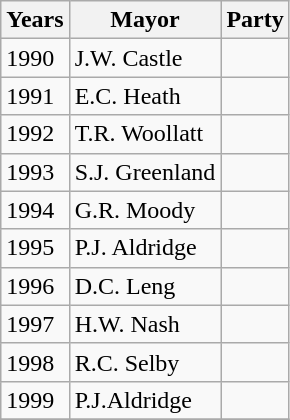<table class="wikitable mw-collapsible">
<tr>
<th>Years</th>
<th>Mayor</th>
<th colspan=2>Party</th>
</tr>
<tr>
<td>1990</td>
<td>J.W. Castle</td>
<td></td>
</tr>
<tr>
<td>1991</td>
<td>E.C. Heath</td>
<td></td>
</tr>
<tr>
<td>1992</td>
<td>T.R. Woollatt</td>
<td></td>
</tr>
<tr>
<td>1993</td>
<td>S.J. Greenland</td>
<td></td>
</tr>
<tr>
<td>1994</td>
<td>G.R. Moody</td>
<td></td>
</tr>
<tr>
<td>1995</td>
<td>P.J. Aldridge</td>
<td></td>
</tr>
<tr>
<td>1996</td>
<td>D.C. Leng</td>
<td></td>
</tr>
<tr>
<td>1997</td>
<td>H.W. Nash</td>
<td></td>
</tr>
<tr>
<td>1998</td>
<td>R.C. Selby</td>
<td></td>
</tr>
<tr>
<td>1999</td>
<td>P.J.Aldridge</td>
<td></td>
</tr>
<tr>
</tr>
</table>
